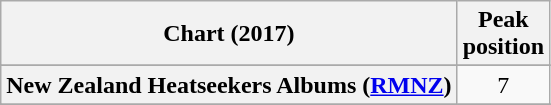<table class="wikitable sortable plainrowheaders" style="text-align:center">
<tr>
<th scope="col">Chart (2017)</th>
<th scope="col">Peak<br> position</th>
</tr>
<tr>
</tr>
<tr>
</tr>
<tr>
</tr>
<tr>
</tr>
<tr>
<th scope="row">New Zealand Heatseekers Albums (<a href='#'>RMNZ</a>)</th>
<td>7</td>
</tr>
<tr>
</tr>
<tr>
</tr>
<tr>
</tr>
<tr>
</tr>
<tr>
</tr>
<tr>
</tr>
</table>
